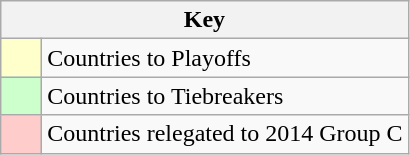<table class="wikitable" style="text-align: center;">
<tr>
<th colspan=2>Key</th>
</tr>
<tr>
<td style="background:#ffffcc; width:20px;"></td>
<td align=left>Countries to Playoffs</td>
</tr>
<tr>
<td style="background:#ccffcc; width:20px;"></td>
<td align=left>Countries to Tiebreakers</td>
</tr>
<tr>
<td style="background:#ffcccc; width:20px;"></td>
<td align=left>Countries relegated to 2014 Group C</td>
</tr>
</table>
